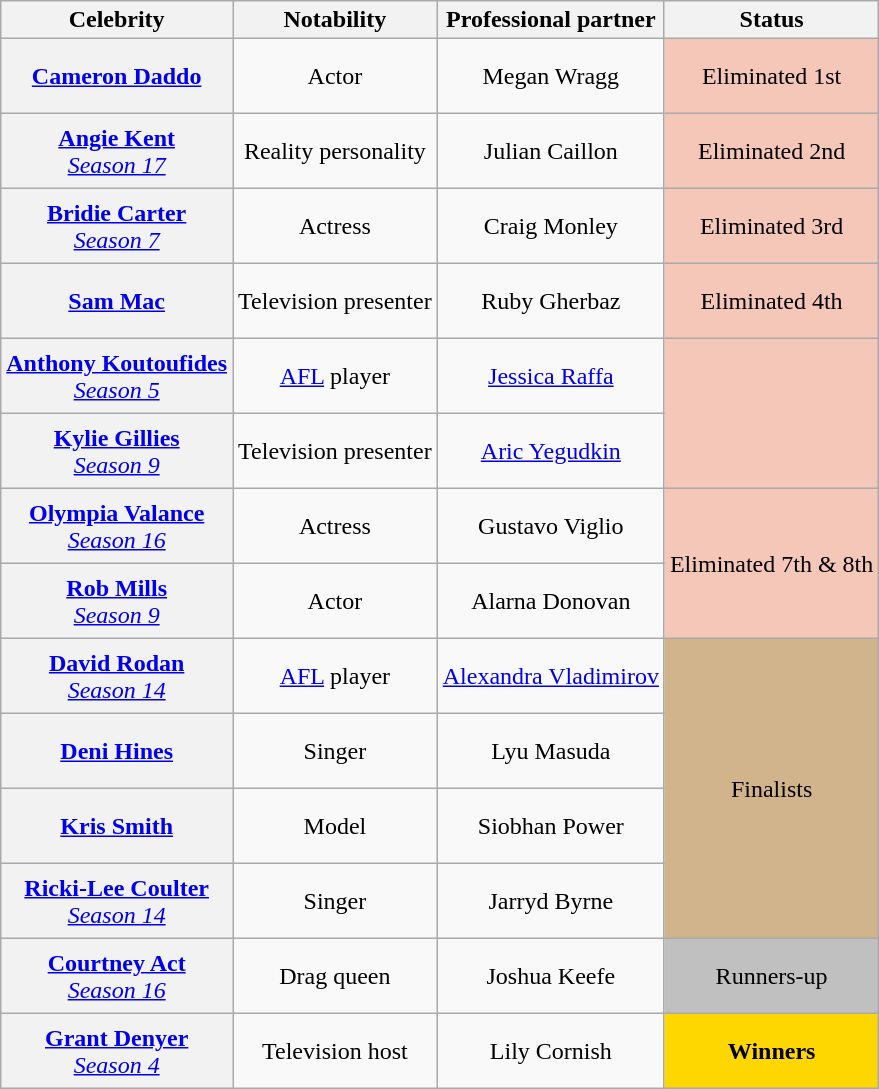<table class="wikitable sortable" style="text-align:center;">
<tr>
<th scope="col">Celebrity</th>
<th scope="col" class="unsortable">Notability</th>
<th scope="col">Professional partner</th>
<th scope="col">Status</th>
</tr>
<tr style="height:50px">
<th scope="row" style="text-align:center;font-weight:normal"><strong><a href='#'>Cameron Daddo</a></strong></th>
<td>Actor</td>
<td>Megan Wragg</td>
<td bgcolor="F4C7B8">Eliminated 1st <br> </td>
</tr>
<tr style="height:50px">
<th scope="row" style="text-align:center;font-weight:normal"><strong><a href='#'>Angie Kent</a></strong><br><em><a href='#'>Season 17</a></em></th>
<td>Reality personality</td>
<td>Julian Caillon</td>
<td bgcolor="F4C7B8">Eliminated 2nd <br> </td>
</tr>
<tr style="height:50px">
<th scope="row" style="text-align:center;font-weight:normal"><strong><a href='#'>Bridie Carter</a></strong><br><em><a href='#'>Season 7</a></em></th>
<td>Actress</td>
<td>Craig Monley</td>
<td bgcolor="F4C7B8">Eliminated 3rd <br> </td>
</tr>
<tr style="height:50px">
<th scope="row" style="text-align:center;font-weight:normal"><strong><a href='#'>Sam Mac</a></strong></th>
<td>Television presenter</td>
<td>Ruby Gherbaz</td>
<td bgcolor="F4C7B8">Eliminated 4th<br> </td>
</tr>
<tr style="height:50px">
<th scope="row" style="text-align:center;font-weight:normal"><strong><a href='#'>Anthony Koutoufides</a></strong><br><em><a href='#'>Season 5</a></em></th>
<td><a href='#'>AFL</a> player</td>
<td><a href='#'>Jessica Raffa</a></td>
<td bgcolor="F4C7B8" rowspan="2"><br></td>
</tr>
<tr style="height:50px">
<th scope="row" style="text-align:center;font-weight:normal"><strong><a href='#'>Kylie Gillies</a></strong><br><em><a href='#'>Season 9</a></em></th>
<td>Television presenter</td>
<td><a href='#'>Aric Yegudkin</a></td>
</tr>
<tr style="height:50px">
<th scope="row" style="text-align:center;font-weight:normal"><strong><a href='#'>Olympia Valance</a></strong><br><em><a href='#'>Season 16</a></em></th>
<td>Actress</td>
<td>Gustavo Viglio</td>
<td bgcolor="F4C7B8" rowspan="2">Eliminated 7th & 8th<br></td>
</tr>
<tr style="height:50px">
<th scope="row" style="text-align:center;font-weight:normal"><strong><a href='#'>Rob Mills</a></strong><br><em><a href='#'>Season 9</a></em></th>
<td>Actor</td>
<td>Alarna Donovan</td>
</tr>
<tr style="height:50px">
<th scope="row" style="text-align:center;font-weight:normal"><strong><a href='#'>David Rodan</a></strong><br><em><a href='#'>Season 14</a></em></th>
<td><a href='#'>AFL</a> player</td>
<td><a href='#'>Alexandra Vladimirov</a></td>
<td bgcolor="tan" rowspan="4">Finalists<br></td>
</tr>
<tr style="height:50px">
<th scope="row" style="text-align:center;font-weight:normal"><strong><a href='#'>Deni Hines</a></strong></th>
<td>Singer</td>
<td>Lyu Masuda</td>
</tr>
<tr style="height:50px">
<th scope="row" style="text-align:center;font-weight:normal"><strong><a href='#'>Kris Smith</a></strong></th>
<td>Model</td>
<td>Siobhan Power</td>
</tr>
<tr style="height:50px">
<th scope="row" style="text-align:center;font-weight:normal"><strong><a href='#'>Ricki-Lee Coulter</a></strong><br><em><a href='#'>Season 14</a></em></th>
<td>Singer</td>
<td>Jarryd Byrne</td>
</tr>
<tr style="height:50px">
<th scope="row" style="text-align:center;font-weight:normal"><strong><a href='#'>Courtney Act</a></strong><br><em><a href='#'>Season 16</a></em></th>
<td>Drag queen</td>
<td>Joshua Keefe</td>
<td bgcolor="silver">Runners-up<br></td>
</tr>
<tr style="height:50px">
<th scope="row" style="text-align:center;font-weight:normal"><strong><a href='#'>Grant Denyer</a></strong><br><em><a href='#'>Season 4</a></em></th>
<td>Television host</td>
<td>Lily Cornish</td>
<td bgcolor="gold"><strong>Winners</strong><br></td>
</tr>
</table>
